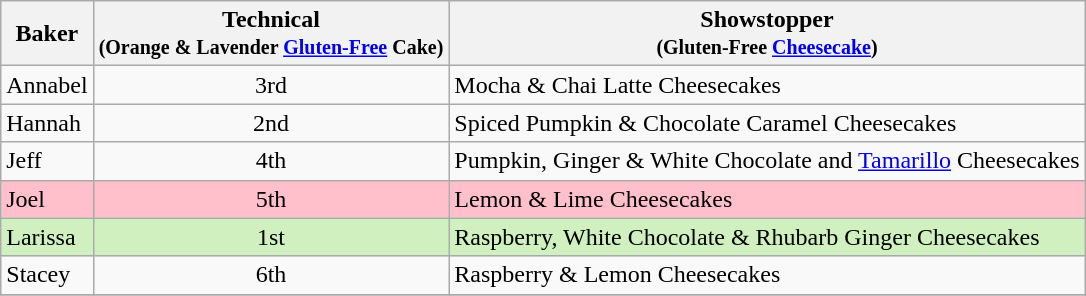<table class="wikitable" style="text-align:center;">
<tr>
<th>Baker</th>
<th>Technical<br><small>(Orange & Lavender <a href='#'>Gluten-Free</a> Cake)</small></th>
<th>Showstopper<br><small>(Gluten-Free <a href='#'>Cheesecake</a>)</small></th>
</tr>
<tr>
<td align="left">Annabel</td>
<td>3rd</td>
<td align="left">Mocha & Chai Latte Cheesecakes</td>
</tr>
<tr>
<td align="left">Hannah</td>
<td>2nd</td>
<td align="left">Spiced Pumpkin & Chocolate Caramel Cheesecakes</td>
</tr>
<tr>
<td align="left">Jeff</td>
<td>4th</td>
<td align="left">Pumpkin, Ginger & White Chocolate and <a href='#'>Tamarillo</a> Cheesecakes</td>
</tr>
<tr style="background:pink;">
<td align="left">Joel</td>
<td>5th</td>
<td align="left">Lemon & Lime Cheesecakes</td>
</tr>
<tr style="background:#d0f0c0;">
<td align="left">Larissa</td>
<td>1st</td>
<td align="left">Raspberry, White Chocolate & Rhubarb Ginger Cheesecakes</td>
</tr>
<tr>
<td align="left">Stacey</td>
<td>6th</td>
<td align="left">Raspberry & Lemon Cheesecakes</td>
</tr>
<tr>
</tr>
</table>
